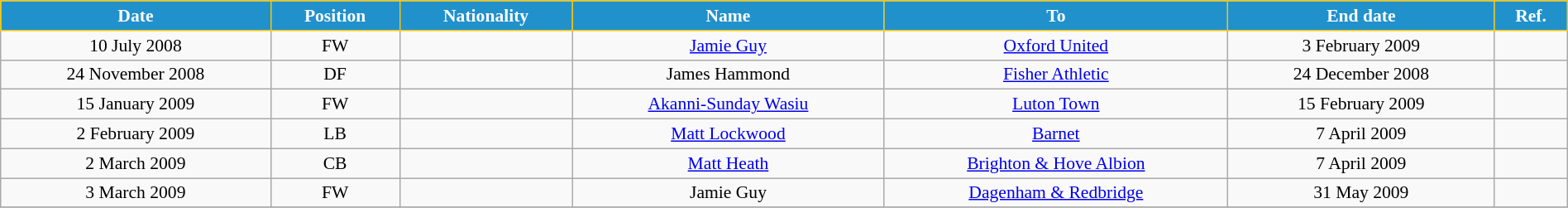<table class="wikitable" style="text-align:center; font-size:90%; width:100%;">
<tr>
<th style="background:#2191CC; color:white; border:1px solid #F7C408; text-align:center;">Date</th>
<th style="background:#2191CC; color:white; border:1px solid #F7C408; text-align:center;">Position</th>
<th style="background:#2191CC; color:white; border:1px solid #F7C408; text-align:center;">Nationality</th>
<th style="background:#2191CC; color:white; border:1px solid #F7C408; text-align:center;">Name</th>
<th style="background:#2191CC; color:white; border:1px solid #F7C408; text-align:center;">To</th>
<th style="background:#2191CC; color:white; border:1px solid #F7C408; text-align:center;">End date</th>
<th style="background:#2191CC; color:white; border:1px solid #F7C408; text-align:center;">Ref.</th>
</tr>
<tr>
<td>10 July 2008</td>
<td>FW</td>
<td></td>
<td><a href='#'>Jamie Guy</a></td>
<td> <a href='#'>Oxford United</a></td>
<td>3 February 2009</td>
<td></td>
</tr>
<tr>
<td>24 November 2008</td>
<td>DF</td>
<td></td>
<td>James Hammond</td>
<td> <a href='#'>Fisher Athletic</a></td>
<td>24 December 2008</td>
<td></td>
</tr>
<tr>
<td>15 January 2009</td>
<td>FW</td>
<td></td>
<td><a href='#'>Akanni-Sunday Wasiu</a></td>
<td> <a href='#'>Luton Town</a></td>
<td>15 February 2009</td>
<td></td>
</tr>
<tr>
<td>2 February 2009</td>
<td>LB</td>
<td></td>
<td><a href='#'>Matt Lockwood</a></td>
<td> <a href='#'>Barnet</a></td>
<td>7 April 2009</td>
<td></td>
</tr>
<tr>
<td>2 March 2009</td>
<td>CB</td>
<td></td>
<td><a href='#'>Matt Heath</a></td>
<td> <a href='#'>Brighton & Hove Albion</a></td>
<td>7 April 2009</td>
<td></td>
</tr>
<tr>
<td>3 March 2009</td>
<td>FW</td>
<td></td>
<td>Jamie Guy</td>
<td> <a href='#'>Dagenham & Redbridge</a></td>
<td>31 May 2009</td>
<td></td>
</tr>
<tr>
</tr>
</table>
